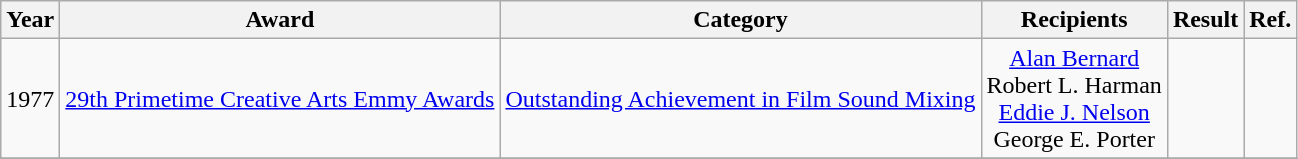<table class="wikitable sortable plainrowheaders" style="text-align:center;">
<tr>
<th>Year</th>
<th>Award</th>
<th>Category</th>
<th>Recipients</th>
<th>Result</th>
<th>Ref.</th>
</tr>
<tr>
<td>1977</td>
<td><a href='#'>29th Primetime Creative Arts Emmy Awards</a></td>
<td><a href='#'>Outstanding Achievement in Film Sound Mixing</a></td>
<td><a href='#'>Alan Bernard</a> <br> Robert L. Harman <br> <a href='#'>Eddie J. Nelson</a> <br> George E. Porter</td>
<td></td>
<td></td>
</tr>
<tr>
</tr>
</table>
